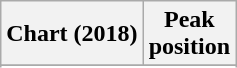<table class="wikitable sortable plainrowheaders" style="text-align:center">
<tr>
<th scope="col">Chart (2018)</th>
<th scope="col">Peak<br> position</th>
</tr>
<tr>
</tr>
<tr>
</tr>
<tr>
</tr>
<tr>
</tr>
</table>
